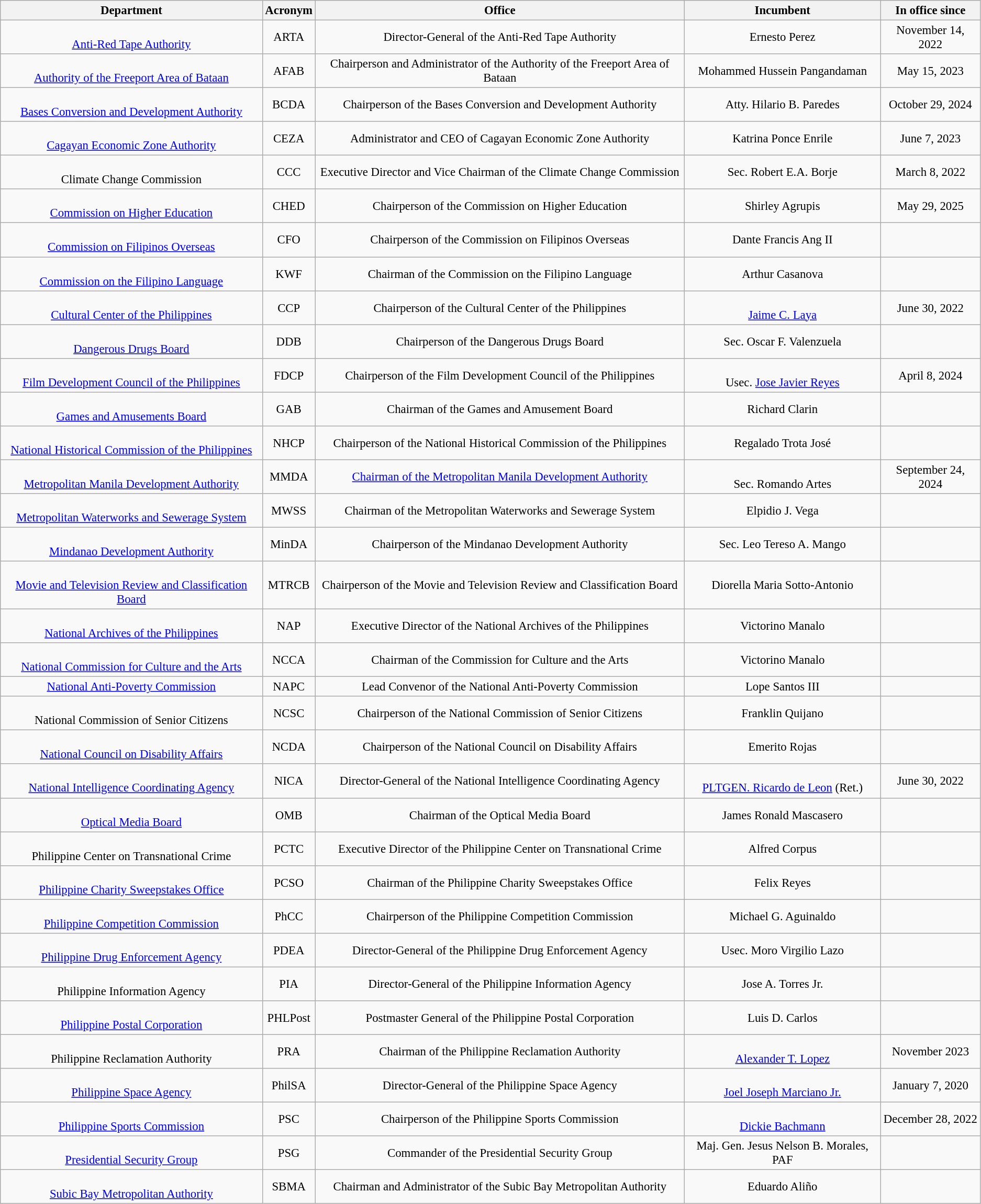<table class="wikitable" style="font-size:95%; text-align:center;">
<tr>
<th>Department</th>
<th>Acronym</th>
<th>Office</th>
<th>Incumbent</th>
<th>In office since</th>
</tr>
<tr>
<td><br><a href='#'>Anti-Red Tape Authority</a></td>
<td>ARTA</td>
<td>Director-General of the Anti-Red Tape Authority</td>
<td>Ernesto Perez</td>
<td>November 14, 2022</td>
</tr>
<tr>
<td><br><a href='#'>Authority of the Freeport Area of Bataan</a></td>
<td>AFAB</td>
<td>Chairperson and Administrator of the Authority of the Freeport Area of Bataan</td>
<td>Mohammed Hussein Pangandaman</td>
<td>May 15, 2023</td>
</tr>
<tr>
<td><br><a href='#'>Bases Conversion and Development Authority</a></td>
<td>BCDA</td>
<td>Chairperson of the Bases Conversion and Development Authority</td>
<td>Atty. Hilario B. Paredes</td>
<td>October 29, 2024</td>
</tr>
<tr>
<td><br><a href='#'>Cagayan Economic Zone Authority</a></td>
<td>CEZA</td>
<td>Administrator and CEO of Cagayan Economic Zone Authority</td>
<td>Katrina Ponce Enrile</td>
<td>June 7, 2023</td>
</tr>
<tr>
<td><br>Climate Change Commission</td>
<td>CCC</td>
<td>Executive Director and Vice Chairman of the Climate Change Commission</td>
<td>Sec. Robert E.A. Borje</td>
<td>March 8, 2022</td>
</tr>
<tr>
<td><br><a href='#'>Commission on Higher Education</a></td>
<td>CHED</td>
<td>Chairperson of the Commission on Higher Education</td>
<td>Shirley Agrupis</td>
<td>May 29, 2025</td>
</tr>
<tr>
<td><br><a href='#'>Commission on Filipinos Overseas</a></td>
<td>CFO</td>
<td>Chairperson of the Commission on Filipinos Overseas</td>
<td>Dante Francis Ang II</td>
<td></td>
</tr>
<tr>
<td><br><a href='#'>Commission on the Filipino Language</a></td>
<td>KWF</td>
<td>Chairman of the Commission on the Filipino Language</td>
<td>Arthur Casanova</td>
<td></td>
</tr>
<tr>
<td><br><a href='#'>Cultural Center of the Philippines</a></td>
<td>CCP</td>
<td>Chairperson of the Cultural Center of the Philippines</td>
<td><br><a href='#'>Jaime C. Laya</a></td>
<td>June 30, 2022</td>
</tr>
<tr>
<td><br><a href='#'>Dangerous Drugs Board</a></td>
<td>DDB</td>
<td>Chairperson of the Dangerous Drugs Board</td>
<td>Sec. Oscar F. Valenzuela</td>
<td></td>
</tr>
<tr>
<td><br><a href='#'>Film Development Council of the Philippines</a></td>
<td>FDCP</td>
<td>Chairperson of the Film Development Council of the Philippines</td>
<td><br>Usec. <a href='#'>Jose Javier Reyes</a></td>
<td>April 8, 2024</td>
</tr>
<tr>
<td><br><a href='#'>Games and Amusements Board</a></td>
<td>GAB</td>
<td>Chairman of the Games and Amusement Board</td>
<td>Richard Clarin</td>
<td></td>
</tr>
<tr>
<td><br><a href='#'>National Historical Commission of the Philippines</a></td>
<td>NHCP</td>
<td>Chairperson of the National Historical Commission of the Philippines</td>
<td>Regalado Trota José</td>
<td></td>
</tr>
<tr>
<td><br><a href='#'>Metropolitan Manila Development Authority</a></td>
<td>MMDA</td>
<td><a href='#'>Chairman of the Metropolitan Manila Development Authority</a></td>
<td><br>Sec. Romando Artes</td>
<td>September 24, 2024</td>
</tr>
<tr>
<td><br><a href='#'>Metropolitan Waterworks and Sewerage System</a></td>
<td>MWSS</td>
<td>Chairman of the Metropolitan Waterworks and Sewerage System</td>
<td>Elpidio J. Vega</td>
<td></td>
</tr>
<tr>
<td><br><a href='#'>Mindanao Development Authority</a></td>
<td>MinDA</td>
<td>Chairperson of the Mindanao Development Authority</td>
<td>Sec. Leo Tereso A. Mango</td>
<td></td>
</tr>
<tr>
<td><br><a href='#'>Movie and Television Review and Classification Board</a></td>
<td>MTRCB</td>
<td>Chairperson of the Movie and Television Review and Classification Board</td>
<td>Diorella Maria Sotto-Antonio</td>
<td></td>
</tr>
<tr>
<td><br><a href='#'>National Archives of the Philippines</a></td>
<td>NAP</td>
<td>Executive Director of the National Archives of the Philippines</td>
<td>Victorino Manalo</td>
<td></td>
</tr>
<tr>
<td><br><a href='#'>National Commission for Culture and the Arts</a></td>
<td>NCCA</td>
<td>Chairman of the Commission for Culture and the Arts</td>
<td>Victorino Manalo</td>
<td></td>
</tr>
<tr>
<td> <a href='#'>National Anti-Poverty Commission</a></td>
<td>NAPC</td>
<td>Lead Convenor of the National Anti-Poverty Commission</td>
<td>Lope Santos III</td>
<td></td>
</tr>
<tr>
<td><br>National Commission of Senior Citizens</td>
<td>NCSC</td>
<td>Chairperson of the National Commission of Senior Citizens</td>
<td>Franklin Quijano</td>
<td></td>
</tr>
<tr>
<td><br><a href='#'>National Council on Disability Affairs</a></td>
<td>NCDA</td>
<td>Chairperson of the National Council on Disability Affairs</td>
<td>Emerito Rojas</td>
<td></td>
</tr>
<tr>
<td><br><a href='#'>National Intelligence Coordinating Agency</a></td>
<td>NICA</td>
<td>Director-General of the National Intelligence Coordinating Agency</td>
<td><br><a href='#'>PLTGEN. Ricardo de Leon</a> (Ret.)</td>
<td>June 30, 2022</td>
</tr>
<tr>
<td><br><a href='#'>Optical Media Board</a></td>
<td>OMB</td>
<td>Chairman of the Optical Media Board</td>
<td>James Ronald Mascasero</td>
<td></td>
</tr>
<tr>
<td><br>Philippine Center on Transnational Crime</td>
<td>PCTC</td>
<td>Executive Director of the Philippine Center on Transnational Crime</td>
<td>Alfred Corpus</td>
<td></td>
</tr>
<tr>
<td><br><a href='#'>Philippine Charity Sweepstakes Office</a></td>
<td>PCSO</td>
<td>Chairman of the Philippine Charity Sweepstakes Office</td>
<td>Felix Reyes</td>
<td></td>
</tr>
<tr>
<td><br><a href='#'>Philippine Competition Commission</a></td>
<td>PhCC</td>
<td>Chairperson of the Philippine Competition Commission</td>
<td>Michael G. Aguinaldo</td>
<td></td>
</tr>
<tr>
<td><br><a href='#'>Philippine Drug Enforcement Agency</a></td>
<td>PDEA</td>
<td>Director-General of the Philippine Drug Enforcement Agency</td>
<td>Usec. Moro Virgilio Lazo</td>
<td></td>
</tr>
<tr>
<td><br>Philippine Information Agency</td>
<td>PIA</td>
<td>Director-General of the Philippine Information Agency</td>
<td>Jose A. Torres Jr.</td>
<td></td>
</tr>
<tr>
<td><br><a href='#'>Philippine Postal Corporation</a></td>
<td>PHLPost</td>
<td>Postmaster General of the Philippine Postal Corporation</td>
<td>Luis D. Carlos</td>
<td></td>
</tr>
<tr>
<td><br>Philippine Reclamation Authority</td>
<td>PRA</td>
<td>Chairman of the Philippine Reclamation Authority</td>
<td><br><a href='#'>Alexander T. Lopez</a></td>
<td>November 2023</td>
</tr>
<tr>
<td><br><a href='#'>Philippine Space Agency</a></td>
<td>PhilSA</td>
<td>Director-General of the Philippine Space Agency</td>
<td><br><a href='#'>Joel Joseph Marciano Jr.</a></td>
<td>January 7, 2020</td>
</tr>
<tr>
<td><br><a href='#'>Philippine Sports Commission</a></td>
<td>PSC</td>
<td>Chairperson of the Philippine Sports Commission</td>
<td><br><a href='#'>Dickie Bachmann</a></td>
<td>December 28, 2022</td>
</tr>
<tr>
<td><br><a href='#'>Presidential Security Group</a></td>
<td>PSG</td>
<td>Commander of the Presidential Security Group</td>
<td>Maj. Gen. Jesus Nelson B. Morales, PAF</td>
<td></td>
</tr>
<tr>
<td><br><a href='#'>Subic Bay Metropolitan Authority</a></td>
<td>SBMA</td>
<td>Chairman and Administrator of the Subic Bay Metropolitan Authority</td>
<td>Eduardo Aliño</td>
<td></td>
</tr>
</table>
